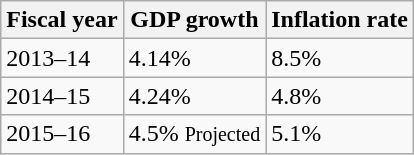<table class="wikitable sortable floatright">
<tr>
<th>Fiscal year</th>
<th>GDP growth</th>
<th>Inflation rate</th>
</tr>
<tr>
<td>2013–14</td>
<td>4.14%</td>
<td>8.5%</td>
</tr>
<tr>
<td>2014–15</td>
<td>4.24%</td>
<td>4.8%</td>
</tr>
<tr>
<td>2015–16</td>
<td>4.5% <small>Projected</small></td>
<td>5.1%</td>
</tr>
</table>
